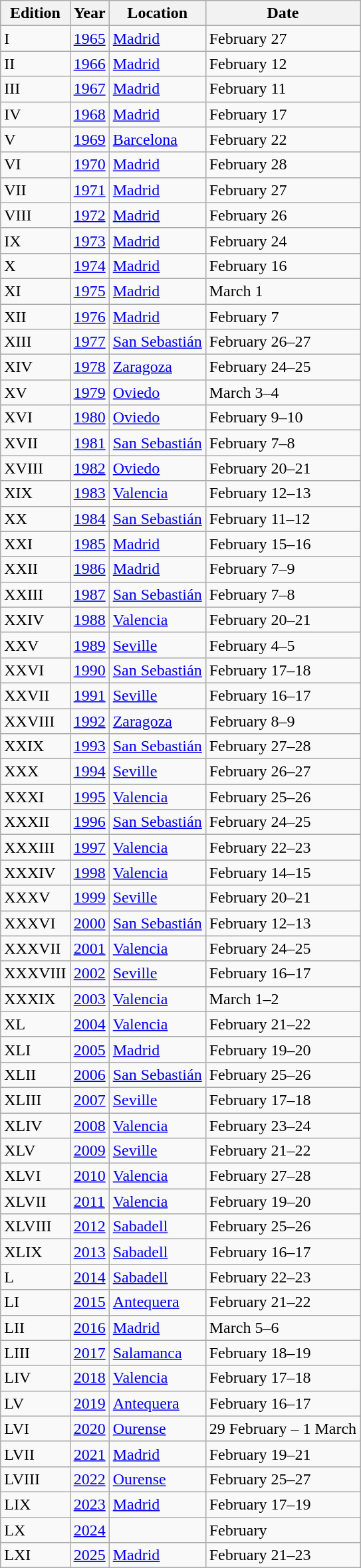<table class = "wikitable sortable">
<tr>
<th>Edition</th>
<th>Year</th>
<th>Location</th>
<th>Date</th>
</tr>
<tr>
<td>I</td>
<td><a href='#'>1965</a></td>
<td><a href='#'>Madrid</a></td>
<td>February 27</td>
</tr>
<tr>
<td>II</td>
<td><a href='#'>1966</a></td>
<td><a href='#'>Madrid</a></td>
<td>February 12</td>
</tr>
<tr>
<td>III</td>
<td><a href='#'>1967</a></td>
<td><a href='#'>Madrid</a></td>
<td>February 11</td>
</tr>
<tr>
<td>IV</td>
<td><a href='#'>1968</a></td>
<td><a href='#'>Madrid</a></td>
<td>February 17</td>
</tr>
<tr>
<td>V</td>
<td><a href='#'>1969</a></td>
<td><a href='#'>Barcelona</a></td>
<td>February 22</td>
</tr>
<tr>
<td>VI</td>
<td><a href='#'>1970</a></td>
<td><a href='#'>Madrid</a></td>
<td>February 28</td>
</tr>
<tr>
<td>VII</td>
<td><a href='#'>1971</a></td>
<td><a href='#'>Madrid</a></td>
<td>February 27</td>
</tr>
<tr>
<td>VIII</td>
<td><a href='#'>1972</a></td>
<td><a href='#'>Madrid</a></td>
<td>February 26</td>
</tr>
<tr>
<td>IX</td>
<td><a href='#'>1973</a></td>
<td><a href='#'>Madrid</a></td>
<td>February 24</td>
</tr>
<tr>
<td>X</td>
<td><a href='#'>1974</a></td>
<td><a href='#'>Madrid</a></td>
<td>February 16</td>
</tr>
<tr>
<td>XI</td>
<td><a href='#'>1975</a></td>
<td><a href='#'>Madrid</a></td>
<td>March 1</td>
</tr>
<tr>
<td>XII</td>
<td><a href='#'>1976</a></td>
<td><a href='#'>Madrid</a></td>
<td>February 7</td>
</tr>
<tr>
<td>XIII</td>
<td><a href='#'>1977</a></td>
<td><a href='#'>San Sebastián</a></td>
<td>February 26–27</td>
</tr>
<tr>
<td>XIV</td>
<td><a href='#'>1978</a></td>
<td><a href='#'>Zaragoza</a></td>
<td>February 24–25</td>
</tr>
<tr>
<td>XV</td>
<td><a href='#'>1979</a></td>
<td><a href='#'>Oviedo</a></td>
<td>March 3–4</td>
</tr>
<tr>
<td>XVI</td>
<td><a href='#'>1980</a></td>
<td><a href='#'>Oviedo</a></td>
<td>February 9–10</td>
</tr>
<tr>
<td>XVII</td>
<td><a href='#'>1981</a></td>
<td><a href='#'>San Sebastián</a></td>
<td>February 7–8</td>
</tr>
<tr>
<td>XVIII</td>
<td><a href='#'>1982</a></td>
<td><a href='#'>Oviedo</a></td>
<td>February 20–21</td>
</tr>
<tr>
<td>XIX</td>
<td><a href='#'>1983</a></td>
<td><a href='#'>Valencia</a></td>
<td>February 12–13</td>
</tr>
<tr>
<td>XX</td>
<td><a href='#'>1984</a></td>
<td><a href='#'>San Sebastián</a></td>
<td>February 11–12</td>
</tr>
<tr>
<td>XXI</td>
<td><a href='#'>1985</a></td>
<td><a href='#'>Madrid</a></td>
<td>February 15–16</td>
</tr>
<tr>
<td>XXII</td>
<td><a href='#'>1986</a></td>
<td><a href='#'>Madrid</a></td>
<td>February 7–9</td>
</tr>
<tr>
<td>XXIII</td>
<td><a href='#'>1987</a></td>
<td><a href='#'>San Sebastián</a></td>
<td>February 7–8</td>
</tr>
<tr>
<td>XXIV</td>
<td><a href='#'>1988</a></td>
<td><a href='#'>Valencia</a></td>
<td>February 20–21</td>
</tr>
<tr>
<td>XXV</td>
<td><a href='#'>1989</a></td>
<td><a href='#'>Seville</a></td>
<td>February 4–5</td>
</tr>
<tr>
<td>XXVI</td>
<td><a href='#'>1990</a></td>
<td><a href='#'>San Sebastián</a></td>
<td>February 17–18</td>
</tr>
<tr>
<td>XXVII</td>
<td><a href='#'>1991</a></td>
<td><a href='#'>Seville</a></td>
<td>February 16–17</td>
</tr>
<tr>
<td>XXVIII</td>
<td><a href='#'>1992</a></td>
<td><a href='#'>Zaragoza</a></td>
<td>February 8–9</td>
</tr>
<tr>
<td>XXIX</td>
<td><a href='#'>1993</a></td>
<td><a href='#'>San Sebastián</a></td>
<td>February 27–28</td>
</tr>
<tr>
<td>XXX</td>
<td><a href='#'>1994</a></td>
<td><a href='#'>Seville</a></td>
<td>February 26–27</td>
</tr>
<tr>
<td>XXXI</td>
<td><a href='#'>1995</a></td>
<td><a href='#'>Valencia</a></td>
<td>February 25–26</td>
</tr>
<tr>
<td>XXXII</td>
<td><a href='#'>1996</a></td>
<td><a href='#'>San Sebastián</a></td>
<td>February 24–25</td>
</tr>
<tr>
<td>XXXIII</td>
<td><a href='#'>1997</a></td>
<td><a href='#'>Valencia</a></td>
<td>February 22–23</td>
</tr>
<tr>
<td>XXXIV</td>
<td><a href='#'>1998</a></td>
<td><a href='#'>Valencia</a></td>
<td>February 14–15</td>
</tr>
<tr>
<td>XXXV</td>
<td><a href='#'>1999</a></td>
<td><a href='#'>Seville</a></td>
<td>February 20–21</td>
</tr>
<tr>
<td>XXXVI</td>
<td><a href='#'>2000</a></td>
<td><a href='#'>San Sebastián</a></td>
<td>February 12–13</td>
</tr>
<tr>
<td>XXXVII</td>
<td><a href='#'>2001</a></td>
<td><a href='#'>Valencia</a></td>
<td>February 24–25</td>
</tr>
<tr>
<td>XXXVIII</td>
<td><a href='#'>2002</a></td>
<td><a href='#'>Seville</a></td>
<td>February 16–17</td>
</tr>
<tr>
<td>XXXIX</td>
<td><a href='#'>2003</a></td>
<td><a href='#'>Valencia</a></td>
<td>March 1–2</td>
</tr>
<tr>
<td>XL</td>
<td><a href='#'>2004</a></td>
<td><a href='#'>Valencia</a></td>
<td>February 21–22</td>
</tr>
<tr>
<td>XLI</td>
<td><a href='#'>2005</a></td>
<td><a href='#'>Madrid</a></td>
<td>February 19–20</td>
</tr>
<tr>
<td>XLII</td>
<td><a href='#'>2006</a></td>
<td><a href='#'>San Sebastián</a></td>
<td>February 25–26</td>
</tr>
<tr>
<td>XLIII</td>
<td><a href='#'>2007</a></td>
<td><a href='#'>Seville</a></td>
<td>February 17–18</td>
</tr>
<tr>
<td>XLIV</td>
<td><a href='#'>2008</a></td>
<td><a href='#'>Valencia</a></td>
<td>February 23–24</td>
</tr>
<tr>
<td>XLV</td>
<td><a href='#'>2009</a></td>
<td><a href='#'>Seville</a></td>
<td>February 21–22</td>
</tr>
<tr>
<td>XLVI</td>
<td><a href='#'>2010</a></td>
<td><a href='#'>Valencia</a></td>
<td>February 27–28</td>
</tr>
<tr>
<td>XLVII</td>
<td><a href='#'>2011</a></td>
<td><a href='#'>Valencia</a></td>
<td>February 19–20</td>
</tr>
<tr>
<td>XLVIII</td>
<td><a href='#'>2012</a></td>
<td><a href='#'>Sabadell</a></td>
<td>February 25–26</td>
</tr>
<tr>
<td>XLIX</td>
<td><a href='#'>2013</a></td>
<td><a href='#'>Sabadell</a></td>
<td>February 16–17</td>
</tr>
<tr>
<td>L</td>
<td><a href='#'>2014</a></td>
<td><a href='#'>Sabadell</a></td>
<td>February 22–23</td>
</tr>
<tr>
<td>LI</td>
<td><a href='#'>2015</a></td>
<td><a href='#'>Antequera</a></td>
<td>February 21–22</td>
</tr>
<tr>
<td>LII</td>
<td><a href='#'>2016</a></td>
<td><a href='#'>Madrid</a></td>
<td>March 5–6</td>
</tr>
<tr>
<td>LIII</td>
<td><a href='#'>2017</a></td>
<td><a href='#'>Salamanca</a></td>
<td>February 18–19</td>
</tr>
<tr>
<td>LIV</td>
<td><a href='#'>2018</a></td>
<td><a href='#'>Valencia</a></td>
<td>February 17–18</td>
</tr>
<tr>
<td>LV</td>
<td><a href='#'>2019</a></td>
<td><a href='#'>Antequera</a></td>
<td>February 16–17</td>
</tr>
<tr>
<td>LVI</td>
<td><a href='#'>2020</a></td>
<td><a href='#'>Ourense</a></td>
<td>29 February – 1 March</td>
</tr>
<tr>
<td>LVII</td>
<td><a href='#'>2021</a></td>
<td><a href='#'>Madrid</a></td>
<td>February 19–21</td>
</tr>
<tr>
<td>LVIII</td>
<td><a href='#'>2022</a></td>
<td><a href='#'>Ourense</a></td>
<td>February 25–27</td>
</tr>
<tr>
<td>LIX</td>
<td><a href='#'>2023</a></td>
<td><a href='#'>Madrid</a></td>
<td>February 17–19</td>
</tr>
<tr>
<td>LX</td>
<td><a href='#'>2024</a></td>
<td></td>
<td>February</td>
</tr>
<tr>
<td>LXI</td>
<td><a href='#'>2025</a></td>
<td><a href='#'>Madrid</a></td>
<td>February 21–23</td>
</tr>
</table>
